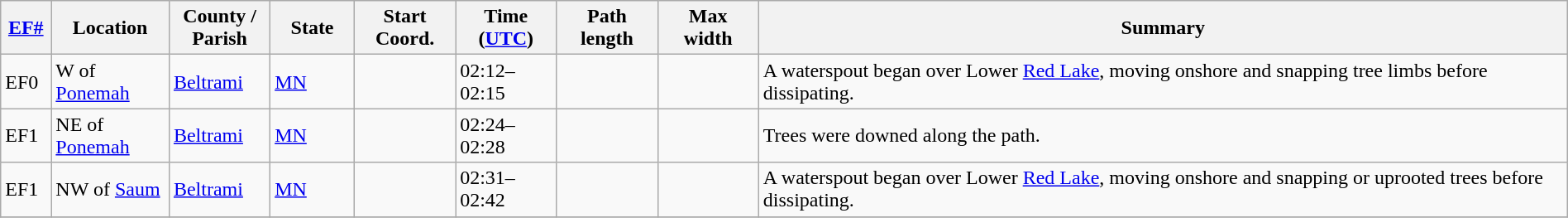<table class="wikitable sortable" style="width:100%;">
<tr>
<th scope="col"  style="width:3%; text-align:center;"><a href='#'>EF#</a></th>
<th scope="col"  style="width:7%; text-align:center;" class="unsortable">Location</th>
<th scope="col"  style="width:6%; text-align:center;" class="unsortable">County / Parish</th>
<th scope="col"  style="width:5%; text-align:center;">State</th>
<th scope="col"  style="width:6%; text-align:center;">Start Coord.</th>
<th scope="col"  style="width:6%; text-align:center;">Time (<a href='#'>UTC</a>)</th>
<th scope="col"  style="width:6%; text-align:center;">Path length</th>
<th scope="col"  style="width:6%; text-align:center;">Max width</th>
<th scope="col" class="unsortable" style="width:48%; text-align:center;">Summary</th>
</tr>
<tr>
<td bgcolor=>EF0</td>
<td>W of <a href='#'>Ponemah</a></td>
<td><a href='#'>Beltrami</a></td>
<td><a href='#'>MN</a></td>
<td></td>
<td>02:12–02:15</td>
<td></td>
<td></td>
<td>A waterspout began over Lower <a href='#'>Red Lake</a>, moving onshore and snapping tree limbs before dissipating.</td>
</tr>
<tr>
<td bgcolor=>EF1</td>
<td>NE of <a href='#'>Ponemah</a></td>
<td><a href='#'>Beltrami</a></td>
<td><a href='#'>MN</a></td>
<td></td>
<td>02:24–02:28</td>
<td></td>
<td></td>
<td>Trees were downed along the path.</td>
</tr>
<tr>
<td bgcolor=>EF1</td>
<td>NW of <a href='#'>Saum</a></td>
<td><a href='#'>Beltrami</a></td>
<td><a href='#'>MN</a></td>
<td></td>
<td>02:31–02:42</td>
<td></td>
<td></td>
<td>A waterspout began over Lower <a href='#'>Red Lake</a>, moving onshore and snapping or uprooted trees before dissipating.</td>
</tr>
<tr>
</tr>
</table>
